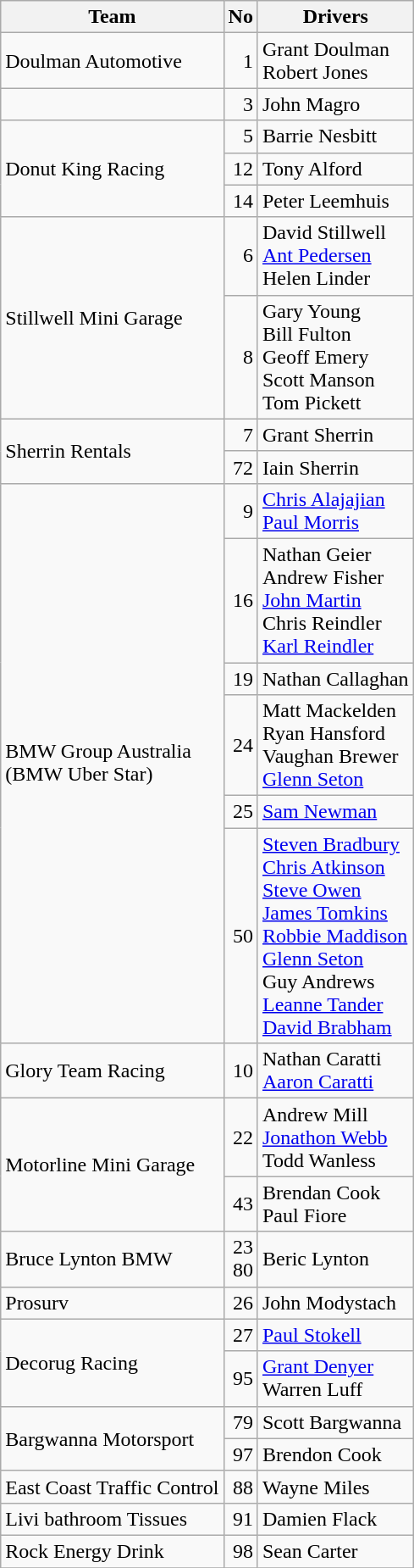<table class="wikitable" border="1">
<tr>
<th>Team</th>
<th>No</th>
<th>Drivers</th>
</tr>
<tr>
<td>Doulman Automotive</td>
<td align="right">1</td>
<td>Grant Doulman<br> Robert Jones</td>
</tr>
<tr>
<td></td>
<td align="right">3</td>
<td>John Magro</td>
</tr>
<tr>
<td rowspan=3>Donut King Racing</td>
<td align="right">5</td>
<td>Barrie Nesbitt</td>
</tr>
<tr>
<td align="right">12</td>
<td>Tony Alford</td>
</tr>
<tr>
<td align="right">14</td>
<td>Peter Leemhuis</td>
</tr>
<tr>
<td rowspan=2>Stillwell Mini Garage</td>
<td align="right">6</td>
<td>David Stillwell<br> <a href='#'>Ant Pedersen</a><br>Helen Linder</td>
</tr>
<tr>
<td align="right">8</td>
<td>Gary Young<br> Bill Fulton<br> Geoff Emery<br> Scott Manson<br> Tom Pickett</td>
</tr>
<tr>
<td rowspan=2>Sherrin Rentals</td>
<td align="right">7</td>
<td>Grant Sherrin</td>
</tr>
<tr>
<td align="right">72</td>
<td>Iain Sherrin</td>
</tr>
<tr>
<td rowspan=6>BMW Group Australia<br>(BMW Uber Star)</td>
<td align="right">9</td>
<td><a href='#'>Chris Alajajian</a><br> <a href='#'>Paul Morris</a></td>
</tr>
<tr>
<td align="right">16</td>
<td>Nathan Geier<br> Andrew Fisher<br> <a href='#'>John Martin</a><br> Chris Reindler<br> <a href='#'>Karl Reindler</a></td>
</tr>
<tr>
<td align="right">19</td>
<td>Nathan Callaghan</td>
</tr>
<tr>
<td align="right">24</td>
<td>Matt Mackelden<br> Ryan Hansford<br> Vaughan Brewer<br> <a href='#'>Glenn Seton</a></td>
</tr>
<tr>
<td align="right">25</td>
<td><a href='#'>Sam Newman</a></td>
</tr>
<tr>
<td align="right">50</td>
<td><a href='#'>Steven Bradbury</a><br> <a href='#'>Chris Atkinson</a><br> <a href='#'>Steve Owen</a><br> <a href='#'>James Tomkins</a> <br> <a href='#'>Robbie Maddison</a><br> <a href='#'>Glenn Seton</a><br> Guy Andrews<br> <a href='#'>Leanne Tander</a><br> <a href='#'>David Brabham</a></td>
</tr>
<tr>
<td>Glory Team Racing</td>
<td align="right">10</td>
<td>Nathan Caratti<br> <a href='#'>Aaron Caratti</a></td>
</tr>
<tr>
<td rowspan=2>Motorline Mini Garage</td>
<td align="right">22</td>
<td>Andrew Mill<br> <a href='#'>Jonathon Webb</a><br> Todd Wanless</td>
</tr>
<tr>
<td align="right">43</td>
<td>Brendan Cook<br> Paul Fiore</td>
</tr>
<tr>
<td>Bruce Lynton BMW</td>
<td align="right">23<br> 80</td>
<td>Beric Lynton</td>
</tr>
<tr>
<td>Prosurv</td>
<td align="right">26</td>
<td>John Modystach</td>
</tr>
<tr>
<td rowspan=2>Decorug Racing</td>
<td align="right">27</td>
<td><a href='#'>Paul Stokell</a></td>
</tr>
<tr>
<td align="right">95</td>
<td><a href='#'>Grant Denyer</a><br> Warren Luff</td>
</tr>
<tr>
<td rowspan=2>Bargwanna Motorsport</td>
<td align="right">79</td>
<td>Scott Bargwanna</td>
</tr>
<tr>
<td align="right">97</td>
<td>Brendon Cook</td>
</tr>
<tr>
<td>East Coast Traffic Control</td>
<td align="right">88</td>
<td>Wayne Miles</td>
</tr>
<tr>
<td>Livi bathroom Tissues</td>
<td align="right">91</td>
<td>Damien Flack</td>
</tr>
<tr>
<td>Rock Energy Drink</td>
<td align="right">98</td>
<td>Sean Carter</td>
</tr>
<tr>
</tr>
</table>
